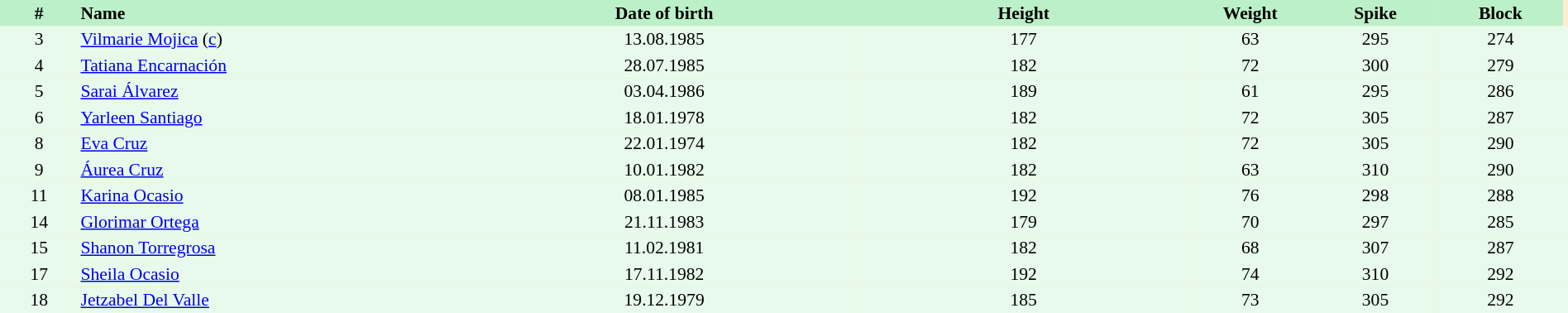<table border=0 cellpadding=2 cellspacing=0  |- bgcolor=#FFECCE style="text-align:center; font-size:90%;" width=100%>
<tr bgcolor=#BBF0C9>
<th width=5%>#</th>
<th width=25% align=left>Name</th>
<th width=25%>Date of birth</th>
<th width=21%>Height</th>
<th width=8%>Weight</th>
<th width=8%>Spike</th>
<th width=8%>Block</th>
</tr>
<tr bgcolor=#E7FAEC>
<td>3</td>
<td align=left><a href='#'>Vilmarie Mojica</a> (<a href='#'>c</a>)</td>
<td>13.08.1985</td>
<td>177</td>
<td>63</td>
<td>295</td>
<td>274</td>
<td></td>
</tr>
<tr bgcolor=#E7FAEC>
<td>4</td>
<td align=left><a href='#'>Tatiana Encarnación</a></td>
<td>28.07.1985</td>
<td>182</td>
<td>72</td>
<td>300</td>
<td>279</td>
<td></td>
</tr>
<tr bgcolor=#E7FAEC>
<td>5</td>
<td align=left><a href='#'>Sarai Álvarez</a></td>
<td>03.04.1986</td>
<td>189</td>
<td>61</td>
<td>295</td>
<td>286</td>
<td></td>
</tr>
<tr bgcolor=#E7FAEC>
<td>6</td>
<td align=left><a href='#'>Yarleen Santiago</a></td>
<td>18.01.1978</td>
<td>182</td>
<td>72</td>
<td>305</td>
<td>287</td>
<td></td>
</tr>
<tr bgcolor=#E7FAEC>
<td>8</td>
<td align=left><a href='#'>Eva Cruz</a></td>
<td>22.01.1974</td>
<td>182</td>
<td>72</td>
<td>305</td>
<td>290</td>
<td></td>
</tr>
<tr bgcolor=#E7FAEC>
<td>9</td>
<td align=left><a href='#'>Áurea Cruz</a></td>
<td>10.01.1982</td>
<td>182</td>
<td>63</td>
<td>310</td>
<td>290</td>
<td></td>
</tr>
<tr bgcolor=#E7FAEC>
<td>11</td>
<td align=left><a href='#'>Karina Ocasio</a></td>
<td>08.01.1985</td>
<td>192</td>
<td>76</td>
<td>298</td>
<td>288</td>
<td></td>
</tr>
<tr bgcolor=#E7FAEC>
<td>14</td>
<td align=left><a href='#'>Glorimar Ortega</a></td>
<td>21.11.1983</td>
<td>179</td>
<td>70</td>
<td>297</td>
<td>285</td>
<td></td>
</tr>
<tr bgcolor=#E7FAEC>
<td>15</td>
<td align=left><a href='#'>Shanon Torregrosa</a></td>
<td>11.02.1981</td>
<td>182</td>
<td>68</td>
<td>307</td>
<td>287</td>
<td></td>
</tr>
<tr bgcolor=#E7FAEC>
<td>17</td>
<td align=left><a href='#'>Sheila Ocasio</a></td>
<td>17.11.1982</td>
<td>192</td>
<td>74</td>
<td>310</td>
<td>292</td>
<td></td>
</tr>
<tr bgcolor=#E7FAEC>
<td>18</td>
<td align=left><a href='#'>Jetzabel Del Valle</a></td>
<td>19.12.1979</td>
<td>185</td>
<td>73</td>
<td>305</td>
<td>292</td>
<td></td>
</tr>
</table>
